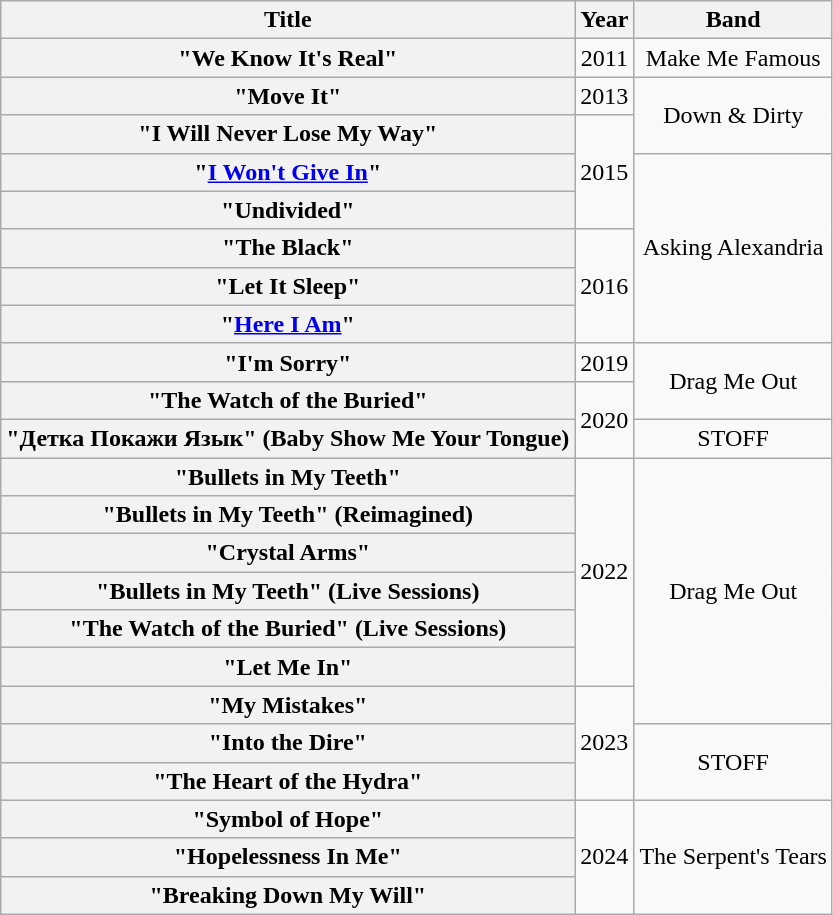<table class="wikitable plainrowheaders" style="text-align:center;">
<tr>
<th>Title</th>
<th>Year</th>
<th>Band</th>
</tr>
<tr>
<th scope="row">"We Know It's Real"</th>
<td>2011</td>
<td>Make Me Famous</td>
</tr>
<tr>
<th scope="row">"Move It"</th>
<td>2013</td>
<td rowspan="2">Down & Dirty</td>
</tr>
<tr>
<th scope="row">"I Will Never Lose My Way"</th>
<td rowspan="3">2015</td>
</tr>
<tr>
<th scope="row">"<a href='#'>I Won't Give In</a>"</th>
<td rowspan="5">Asking Alexandria</td>
</tr>
<tr>
<th scope="row">"Undivided"</th>
</tr>
<tr>
<th scope="row">"The Black"</th>
<td rowspan="3">2016</td>
</tr>
<tr>
<th scope="row">"Let It Sleep"</th>
</tr>
<tr>
<th scope="row">"<a href='#'>Here I Am</a>"</th>
</tr>
<tr>
<th scope="row">"I'm Sorry"</th>
<td>2019</td>
<td rowspan="2">Drag Me Out</td>
</tr>
<tr>
<th scope="row">"The Watch of the Buried"</th>
<td rowspan="2">2020</td>
</tr>
<tr>
<th scope="row">"Детка Покажи Язык" (Baby Show Me Your Tongue)</th>
<td>STOFF</td>
</tr>
<tr>
<th scope="row">"Bullets in My Teeth"</th>
<td rowspan="6">2022</td>
<td rowspan="7">Drag Me Out</td>
</tr>
<tr>
<th scope="row">"Bullets in My Teeth" (Reimagined)</th>
</tr>
<tr>
<th scope="row">"Crystal Arms"</th>
</tr>
<tr>
<th scope="row">"Bullets in My Teeth" (Live Sessions)</th>
</tr>
<tr>
<th scope="row">"The Watch of the Buried" (Live Sessions)</th>
</tr>
<tr>
<th scope="row">"Let Me In"</th>
</tr>
<tr>
<th scope="row">"My Mistakes"</th>
<td rowspan="3">2023</td>
</tr>
<tr>
<th scope="row">"Into the Dire"</th>
<td rowspan="2">STOFF</td>
</tr>
<tr>
<th scope="row">"The Heart of the Hydra"</th>
</tr>
<tr>
<th scope="row">"Symbol of Hope"</th>
<td rowspan="3">2024</td>
<td rowspan="3">The Serpent's Tears</td>
</tr>
<tr>
<th scope="row">"Hopelessness In Me"</th>
</tr>
<tr>
<th scope="row">"Breaking Down My Will"</th>
</tr>
</table>
